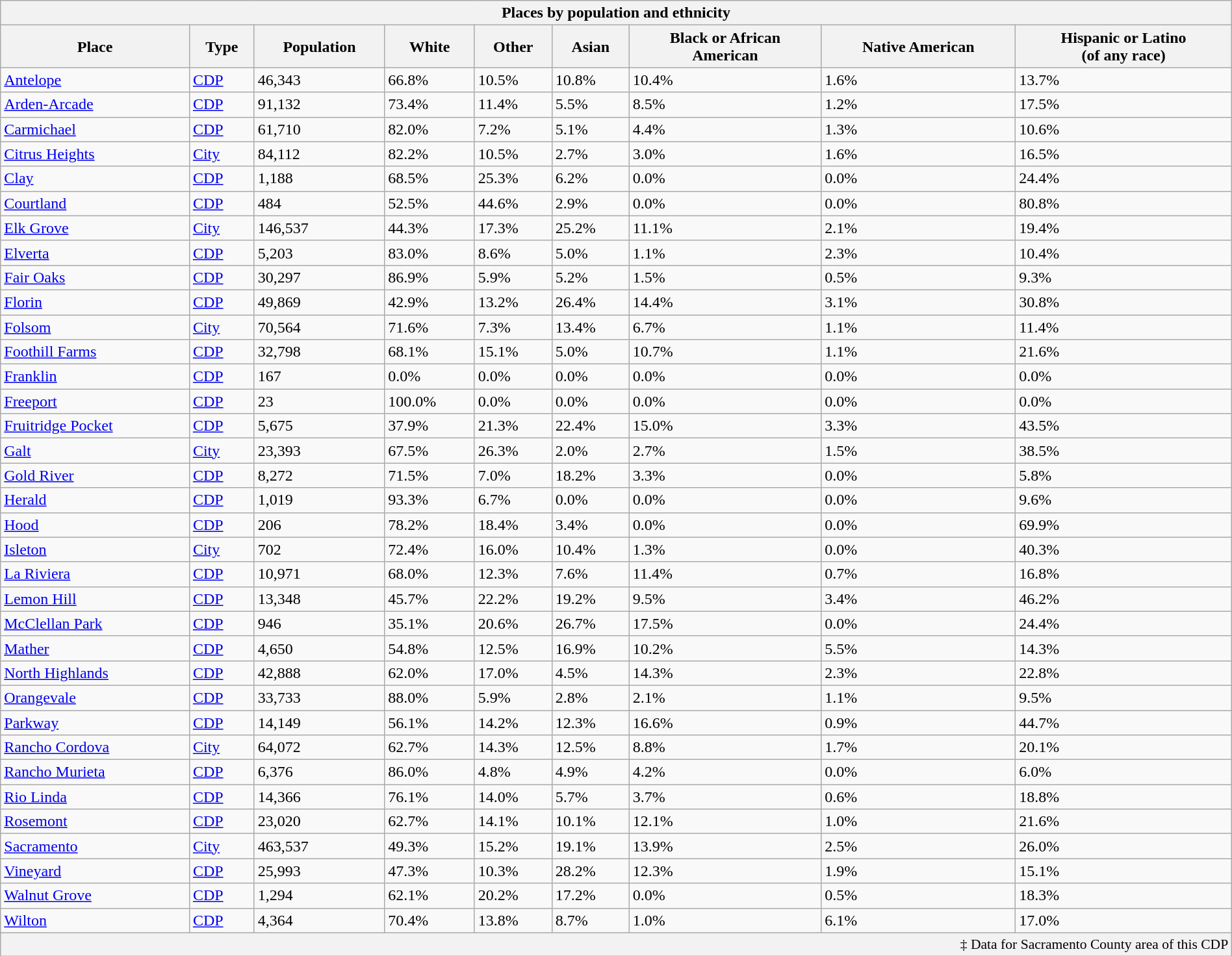<table class="wikitable collapsible collapsed sortable" style="width: 100%;">
<tr>
<th colspan=9>Places by population and ethnicity</th>
</tr>
<tr>
<th>Place</th>
<th>Type</th>
<th data-sort-type="number">Population</th>
<th data-sort-type="number">White</th>
<th data-sort-type="number">Other<br></th>
<th data-sort-type="number">Asian</th>
<th data-sort-type="number">Black or African<br>American</th>
<th data-sort-type="number">Native American<br></th>
<th data-sort-type="number">Hispanic or Latino<br>(of any race)</th>
</tr>
<tr>
<td><a href='#'>Antelope</a></td>
<td><a href='#'>CDP</a></td>
<td>46,343</td>
<td>66.8%</td>
<td>10.5%</td>
<td>10.8%</td>
<td>10.4%</td>
<td>1.6%</td>
<td>13.7%</td>
</tr>
<tr>
<td><a href='#'>Arden-Arcade</a></td>
<td><a href='#'>CDP</a></td>
<td>91,132</td>
<td>73.4%</td>
<td>11.4%</td>
<td>5.5%</td>
<td>8.5%</td>
<td>1.2%</td>
<td>17.5%</td>
</tr>
<tr>
<td><a href='#'>Carmichael</a></td>
<td><a href='#'>CDP</a></td>
<td>61,710</td>
<td>82.0%</td>
<td>7.2%</td>
<td>5.1%</td>
<td>4.4%</td>
<td>1.3%</td>
<td>10.6%</td>
</tr>
<tr>
<td><a href='#'>Citrus Heights</a></td>
<td><a href='#'>City</a></td>
<td>84,112</td>
<td>82.2%</td>
<td>10.5%</td>
<td>2.7%</td>
<td>3.0%</td>
<td>1.6%</td>
<td>16.5%</td>
</tr>
<tr>
<td><a href='#'>Clay</a></td>
<td><a href='#'>CDP</a></td>
<td>1,188</td>
<td>68.5%</td>
<td>25.3%</td>
<td>6.2%</td>
<td>0.0%</td>
<td>0.0%</td>
<td>24.4%</td>
</tr>
<tr>
<td><a href='#'>Courtland</a></td>
<td><a href='#'>CDP</a></td>
<td>484</td>
<td>52.5%</td>
<td>44.6%</td>
<td>2.9%</td>
<td>0.0%</td>
<td>0.0%</td>
<td>80.8%</td>
</tr>
<tr>
<td><a href='#'>Elk Grove</a></td>
<td><a href='#'>City</a></td>
<td>146,537</td>
<td>44.3%</td>
<td>17.3%</td>
<td>25.2%</td>
<td>11.1%</td>
<td>2.1%</td>
<td>19.4%</td>
</tr>
<tr>
<td><a href='#'>Elverta</a></td>
<td><a href='#'>CDP</a></td>
<td>5,203</td>
<td>83.0%</td>
<td>8.6%</td>
<td>5.0%</td>
<td>1.1%</td>
<td>2.3%</td>
<td>10.4%</td>
</tr>
<tr>
<td><a href='#'>Fair Oaks</a></td>
<td><a href='#'>CDP</a></td>
<td>30,297</td>
<td>86.9%</td>
<td>5.9%</td>
<td>5.2%</td>
<td>1.5%</td>
<td>0.5%</td>
<td>9.3%</td>
</tr>
<tr>
<td><a href='#'>Florin</a></td>
<td><a href='#'>CDP</a></td>
<td>49,869</td>
<td>42.9%</td>
<td>13.2%</td>
<td>26.4%</td>
<td>14.4%</td>
<td>3.1%</td>
<td>30.8%</td>
</tr>
<tr>
<td><a href='#'>Folsom</a></td>
<td><a href='#'>City</a></td>
<td>70,564</td>
<td>71.6%</td>
<td>7.3%</td>
<td>13.4%</td>
<td>6.7%</td>
<td>1.1%</td>
<td>11.4%</td>
</tr>
<tr>
<td><a href='#'>Foothill Farms</a></td>
<td><a href='#'>CDP</a></td>
<td>32,798</td>
<td>68.1%</td>
<td>15.1%</td>
<td>5.0%</td>
<td>10.7%</td>
<td>1.1%</td>
<td>21.6%</td>
</tr>
<tr>
<td><a href='#'>Franklin</a></td>
<td><a href='#'>CDP</a></td>
<td>167</td>
<td>0.0%</td>
<td>0.0%</td>
<td>0.0%</td>
<td>0.0%</td>
<td>0.0%</td>
<td>0.0%</td>
</tr>
<tr>
<td><a href='#'>Freeport</a></td>
<td><a href='#'>CDP</a></td>
<td>23</td>
<td>100.0%</td>
<td>0.0%</td>
<td>0.0%</td>
<td>0.0%</td>
<td>0.0%</td>
<td>0.0%</td>
</tr>
<tr>
<td><a href='#'>Fruitridge Pocket</a></td>
<td><a href='#'>CDP</a></td>
<td>5,675</td>
<td>37.9%</td>
<td>21.3%</td>
<td>22.4%</td>
<td>15.0%</td>
<td>3.3%</td>
<td>43.5%</td>
</tr>
<tr>
<td><a href='#'>Galt</a></td>
<td><a href='#'>City</a></td>
<td>23,393</td>
<td>67.5%</td>
<td>26.3%</td>
<td>2.0%</td>
<td>2.7%</td>
<td>1.5%</td>
<td>38.5%</td>
</tr>
<tr>
<td><a href='#'>Gold River</a></td>
<td><a href='#'>CDP</a></td>
<td>8,272</td>
<td>71.5%</td>
<td>7.0%</td>
<td>18.2%</td>
<td>3.3%</td>
<td>0.0%</td>
<td>5.8%</td>
</tr>
<tr>
<td><a href='#'>Herald</a></td>
<td><a href='#'>CDP</a></td>
<td>1,019</td>
<td>93.3%</td>
<td>6.7%</td>
<td>0.0%</td>
<td>0.0%</td>
<td>0.0%</td>
<td>9.6%</td>
</tr>
<tr>
<td><a href='#'>Hood</a></td>
<td><a href='#'>CDP</a></td>
<td>206</td>
<td>78.2%</td>
<td>18.4%</td>
<td>3.4%</td>
<td>0.0%</td>
<td>0.0%</td>
<td>69.9%</td>
</tr>
<tr>
<td><a href='#'>Isleton</a></td>
<td><a href='#'>City</a></td>
<td>702</td>
<td>72.4%</td>
<td>16.0%</td>
<td>10.4%</td>
<td>1.3%</td>
<td>0.0%</td>
<td>40.3%</td>
</tr>
<tr>
<td><a href='#'>La Riviera</a></td>
<td><a href='#'>CDP</a></td>
<td>10,971</td>
<td>68.0%</td>
<td>12.3%</td>
<td>7.6%</td>
<td>11.4%</td>
<td>0.7%</td>
<td>16.8%</td>
</tr>
<tr>
<td><a href='#'>Lemon Hill</a></td>
<td><a href='#'>CDP</a></td>
<td>13,348</td>
<td>45.7%</td>
<td>22.2%</td>
<td>19.2%</td>
<td>9.5%</td>
<td>3.4%</td>
<td>46.2%</td>
</tr>
<tr>
<td><a href='#'>McClellan Park</a></td>
<td><a href='#'>CDP</a></td>
<td>946</td>
<td>35.1%</td>
<td>20.6%</td>
<td>26.7%</td>
<td>17.5%</td>
<td>0.0%</td>
<td>24.4%</td>
</tr>
<tr>
<td><a href='#'>Mather</a></td>
<td><a href='#'>CDP</a></td>
<td>4,650</td>
<td>54.8%</td>
<td>12.5%</td>
<td>16.9%</td>
<td>10.2%</td>
<td>5.5%</td>
<td>14.3%</td>
</tr>
<tr>
<td><a href='#'>North Highlands</a></td>
<td><a href='#'>CDP</a></td>
<td>42,888</td>
<td>62.0%</td>
<td>17.0%</td>
<td>4.5%</td>
<td>14.3%</td>
<td>2.3%</td>
<td>22.8%</td>
</tr>
<tr>
<td><a href='#'>Orangevale</a></td>
<td><a href='#'>CDP</a></td>
<td>33,733</td>
<td>88.0%</td>
<td>5.9%</td>
<td>2.8%</td>
<td>2.1%</td>
<td>1.1%</td>
<td>9.5%</td>
</tr>
<tr>
<td><a href='#'>Parkway</a></td>
<td><a href='#'>CDP</a></td>
<td>14,149</td>
<td>56.1%</td>
<td>14.2%</td>
<td>12.3%</td>
<td>16.6%</td>
<td>0.9%</td>
<td>44.7%</td>
</tr>
<tr>
<td><a href='#'>Rancho Cordova</a></td>
<td><a href='#'>City</a></td>
<td>64,072</td>
<td>62.7%</td>
<td>14.3%</td>
<td>12.5%</td>
<td>8.8%</td>
<td>1.7%</td>
<td>20.1%</td>
</tr>
<tr>
<td><a href='#'>Rancho Murieta</a></td>
<td><a href='#'>CDP</a></td>
<td>6,376</td>
<td>86.0%</td>
<td>4.8%</td>
<td>4.9%</td>
<td>4.2%</td>
<td>0.0%</td>
<td>6.0%</td>
</tr>
<tr>
<td><a href='#'>Rio Linda</a></td>
<td><a href='#'>CDP</a></td>
<td>14,366</td>
<td>76.1%</td>
<td>14.0%</td>
<td>5.7%</td>
<td>3.7%</td>
<td>0.6%</td>
<td>18.8%</td>
</tr>
<tr>
<td><a href='#'>Rosemont</a></td>
<td><a href='#'>CDP</a></td>
<td>23,020</td>
<td>62.7%</td>
<td>14.1%</td>
<td>10.1%</td>
<td>12.1%</td>
<td>1.0%</td>
<td>21.6%</td>
</tr>
<tr>
<td><a href='#'>Sacramento</a></td>
<td><a href='#'>City</a></td>
<td>463,537</td>
<td>49.3%</td>
<td>15.2%</td>
<td>19.1%</td>
<td>13.9%</td>
<td>2.5%</td>
<td>26.0%</td>
</tr>
<tr>
<td><a href='#'>Vineyard</a></td>
<td><a href='#'>CDP</a></td>
<td>25,993</td>
<td>47.3%</td>
<td>10.3%</td>
<td>28.2%</td>
<td>12.3%</td>
<td>1.9%</td>
<td>15.1%</td>
</tr>
<tr>
<td><a href='#'>Walnut Grove</a></td>
<td><a href='#'>CDP</a></td>
<td>1,294</td>
<td>62.1%</td>
<td>20.2%</td>
<td>17.2%</td>
<td>0.0%</td>
<td>0.5%</td>
<td>18.3%</td>
</tr>
<tr>
<td><a href='#'>Wilton</a></td>
<td><a href='#'>CDP</a></td>
<td>4,364</td>
<td>70.4%</td>
<td>13.8%</td>
<td>8.7%</td>
<td>1.0%</td>
<td>6.1%</td>
<td>17.0%</td>
</tr>
<tr>
<th colspan=9 style="text-align: right; font-weight:normal; font-size: 90%;">‡ Data for Sacramento County area of this CDP</th>
</tr>
</table>
